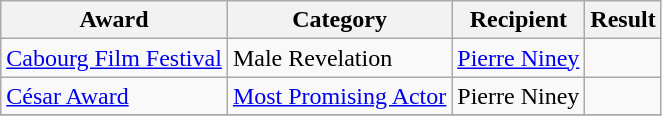<table class="wikitable">
<tr>
<th>Award</th>
<th>Category</th>
<th>Recipient</th>
<th>Result</th>
</tr>
<tr>
<td><a href='#'>Cabourg Film Festival</a></td>
<td>Male Revelation</td>
<td><a href='#'>Pierre Niney</a></td>
<td></td>
</tr>
<tr>
<td><a href='#'>César Award</a></td>
<td><a href='#'>Most Promising Actor</a></td>
<td>Pierre Niney</td>
<td></td>
</tr>
<tr>
</tr>
</table>
